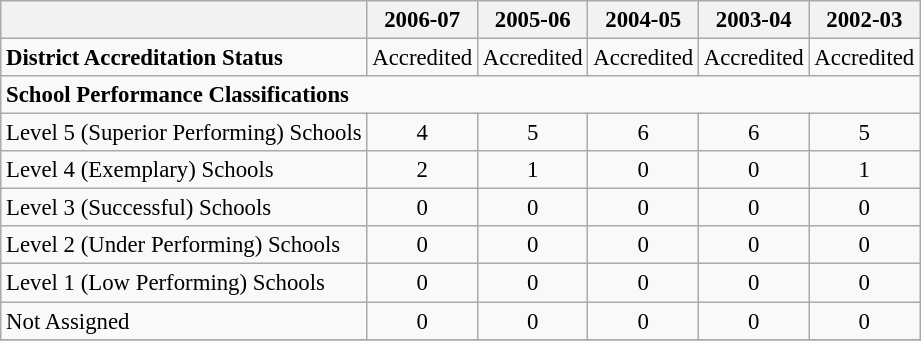<table class="wikitable" style="font-size: 95%;">
<tr>
<th></th>
<th>2006-07</th>
<th>2005-06</th>
<th>2004-05</th>
<th>2003-04</th>
<th>2002-03</th>
</tr>
<tr>
<td align="left"><strong>District Accreditation Status</strong></td>
<td align="center">Accredited</td>
<td align="center">Accredited</td>
<td align="center">Accredited</td>
<td align="center">Accredited</td>
<td align="center">Accredited</td>
</tr>
<tr>
<td align="left" colspan="6"><strong>School Performance Classifications</strong></td>
</tr>
<tr>
<td align="left">Level 5 (Superior Performing) Schools</td>
<td align="center">4</td>
<td align="center">5</td>
<td align="center">6</td>
<td align="center">6</td>
<td align="center">5</td>
</tr>
<tr>
<td align="left">Level 4 (Exemplary) Schools</td>
<td align="center">2</td>
<td align="center">1</td>
<td align="center">0</td>
<td align="center">0</td>
<td align="center">1</td>
</tr>
<tr>
<td align="left">Level 3 (Successful) Schools</td>
<td align="center">0</td>
<td align="center">0</td>
<td align="center">0</td>
<td align="center">0</td>
<td align="center">0</td>
</tr>
<tr>
<td align="left">Level 2 (Under Performing) Schools</td>
<td align="center">0</td>
<td align="center">0</td>
<td align="center">0</td>
<td align="center">0</td>
<td align="center">0</td>
</tr>
<tr>
<td align="left">Level 1 (Low Performing) Schools</td>
<td align="center">0</td>
<td align="center">0</td>
<td align="center">0</td>
<td align="center">0</td>
<td align="center">0</td>
</tr>
<tr>
<td align="left">Not Assigned</td>
<td align="center">0</td>
<td align="center">0</td>
<td align="center">0</td>
<td align="center">0</td>
<td align="center">0</td>
</tr>
<tr>
</tr>
</table>
